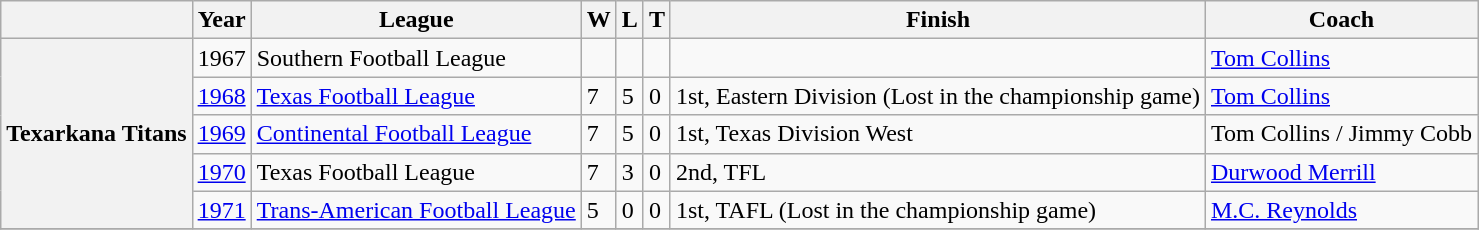<table class="wikitable">
<tr>
<th></th>
<th>Year</th>
<th>League</th>
<th>W</th>
<th>L</th>
<th>T</th>
<th>Finish</th>
<th>Coach</th>
</tr>
<tr>
<th rowspan=5>Texarkana Titans</th>
<td>1967</td>
<td>Southern Football League</td>
<td></td>
<td></td>
<td></td>
<td></td>
<td><a href='#'>Tom Collins</a></td>
</tr>
<tr>
<td><a href='#'>1968</a></td>
<td><a href='#'>Texas Football League</a></td>
<td>7</td>
<td>5</td>
<td>0</td>
<td>1st, Eastern Division (Lost in the championship game)</td>
<td><a href='#'>Tom Collins</a></td>
</tr>
<tr>
<td><a href='#'>1969</a></td>
<td><a href='#'>Continental Football League</a></td>
<td>7</td>
<td>5</td>
<td>0</td>
<td>1st, Texas Division West</td>
<td>Tom Collins / Jimmy Cobb</td>
</tr>
<tr>
<td><a href='#'>1970</a></td>
<td>Texas Football League</td>
<td>7</td>
<td>3</td>
<td>0</td>
<td>2nd, TFL</td>
<td><a href='#'>Durwood Merrill</a></td>
</tr>
<tr>
<td><a href='#'>1971</a></td>
<td><a href='#'>Trans-American Football League</a></td>
<td>5</td>
<td>0</td>
<td>0</td>
<td>1st, TAFL (Lost in the championship game)</td>
<td><a href='#'>M.C. Reynolds</a></td>
</tr>
<tr>
</tr>
</table>
